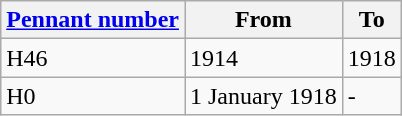<table class="wikitable" style="text-align:left">
<tr>
<th><a href='#'>Pennant number</a></th>
<th>From</th>
<th>To</th>
</tr>
<tr>
<td>H46</td>
<td>1914</td>
<td>1918</td>
</tr>
<tr>
<td>H0</td>
<td>1 January 1918</td>
<td>-</td>
</tr>
</table>
